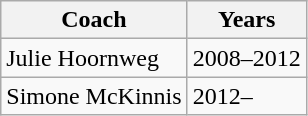<table class="wikitable collapsible">
<tr>
<th>Coach</th>
<th>Years</th>
</tr>
<tr>
<td>Julie Hoornweg</td>
<td>2008–2012</td>
</tr>
<tr>
<td>Simone McKinnis</td>
<td>2012–</td>
</tr>
</table>
